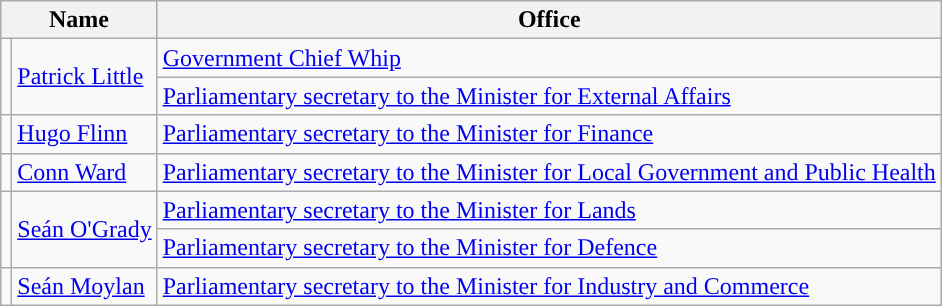<table class="wikitable">
<tr>
<th colspan="2">Name</th>
<th>Office</th>
</tr>
<tr>
<td rowspan="2" style="background-color: "></td>
<td rowspan="2"><a href='#'>Patrick Little</a></td>
<td><a href='#'>Government Chief Whip</a></td>
</tr>
<tr>
<td><a href='#'>Parliamentary secretary to the Minister for External Affairs</a></td>
</tr>
<tr>
<td style="background-color: "></td>
<td><a href='#'>Hugo Flinn</a></td>
<td><a href='#'>Parliamentary secretary to the Minister for Finance</a></td>
</tr>
<tr>
<td style="background-color: "></td>
<td><a href='#'>Conn Ward</a></td>
<td><a href='#'>Parliamentary secretary to the Minister for Local Government and Public Health</a></td>
</tr>
<tr>
<td rowspan="2" style="background-color: "></td>
<td rowspan="2"><a href='#'>Seán O'Grady</a></td>
<td><a href='#'>Parliamentary secretary to the Minister for Lands</a></td>
</tr>
<tr>
<td><a href='#'>Parliamentary secretary to the Minister for Defence</a></td>
</tr>
<tr>
<td style="background-color: "></td>
<td><a href='#'>Seán Moylan</a></td>
<td><a href='#'>Parliamentary secretary to the Minister for Industry and Commerce</a></td>
</tr>
</table>
